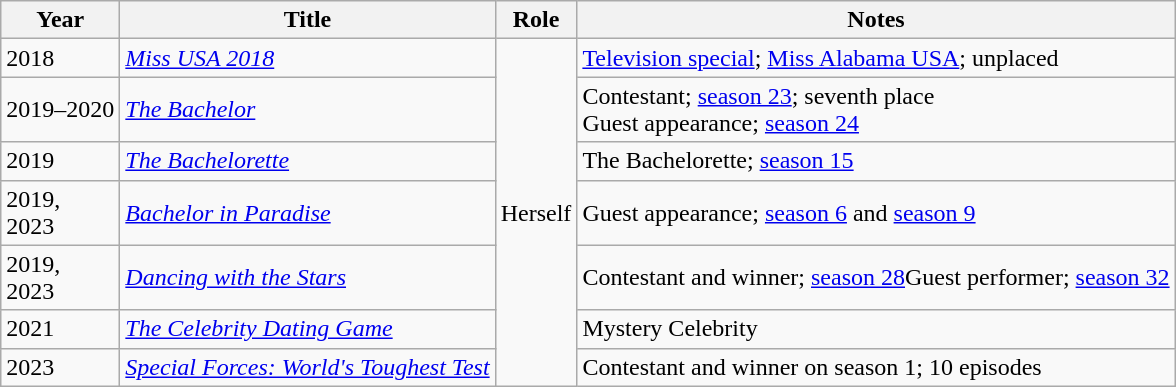<table class="wikitable sortable">
<tr>
<th>Year</th>
<th>Title</th>
<th>Role</th>
<th class="unsortable">Notes</th>
</tr>
<tr>
<td>2018</td>
<td><em><a href='#'>Miss USA 2018</a></em></td>
<td rowspan="7">Herself</td>
<td><a href='#'>Television special</a>; <a href='#'>Miss Alabama USA</a>; unplaced</td>
</tr>
<tr>
<td>2019–2020</td>
<td><em><a href='#'>The Bachelor</a></em></td>
<td>Contestant; <a href='#'>season 23</a>; seventh place<br>Guest appearance; <a href='#'>season 24</a></td>
</tr>
<tr>
<td>2019</td>
<td><em><a href='#'>The Bachelorette</a></em></td>
<td>The Bachelorette; <a href='#'>season 15</a></td>
</tr>
<tr>
<td>2019,<br>2023</td>
<td><em><a href='#'>Bachelor in Paradise</a></em></td>
<td>Guest appearance; <a href='#'>season 6</a> and <a href='#'>season 9</a></td>
</tr>
<tr>
<td>2019,<br>2023</td>
<td><em><a href='#'>Dancing with the Stars</a></em></td>
<td>Contestant and winner; <a href='#'>season 28</a>Guest performer; <a href='#'>season 32</a></td>
</tr>
<tr>
<td>2021</td>
<td><em><a href='#'>The Celebrity Dating Game</a></em></td>
<td>Mystery Celebrity</td>
</tr>
<tr>
<td>2023</td>
<td><em><a href='#'>Special Forces: World's Toughest Test</a></em></td>
<td>Contestant and winner on season 1; 10 episodes</td>
</tr>
</table>
